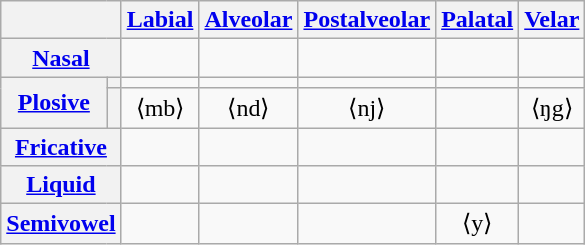<table class="wikitable" style="text-align:center;">
<tr>
<th colspan="2"></th>
<th><a href='#'>Labial</a></th>
<th><a href='#'>Alveolar</a></th>
<th><a href='#'>Postalveolar</a></th>
<th><a href='#'>Palatal</a></th>
<th><a href='#'>Velar</a></th>
</tr>
<tr>
<th colspan="2"><a href='#'>Nasal</a></th>
<td></td>
<td></td>
<td></td>
<td></td>
<td></td>
</tr>
<tr>
<th rowspan="2"><a href='#'>Plosive</a></th>
<th></th>
<td></td>
<td></td>
<td></td>
<td></td>
<td></td>
</tr>
<tr>
<th></th>
<td> ⟨mb⟩</td>
<td> ⟨nd⟩</td>
<td> ⟨nj⟩</td>
<td></td>
<td> ⟨ŋg⟩</td>
</tr>
<tr>
<th colspan="2"><a href='#'>Fricative</a></th>
<td></td>
<td></td>
<td></td>
<td></td>
<td></td>
</tr>
<tr>
<th colspan="2"><a href='#'>Liquid</a></th>
<td></td>
<td></td>
<td></td>
<td></td>
<td></td>
</tr>
<tr>
<th colspan="2"><a href='#'>Semivowel</a></th>
<td></td>
<td></td>
<td></td>
<td> ⟨y⟩</td>
<td></td>
</tr>
</table>
